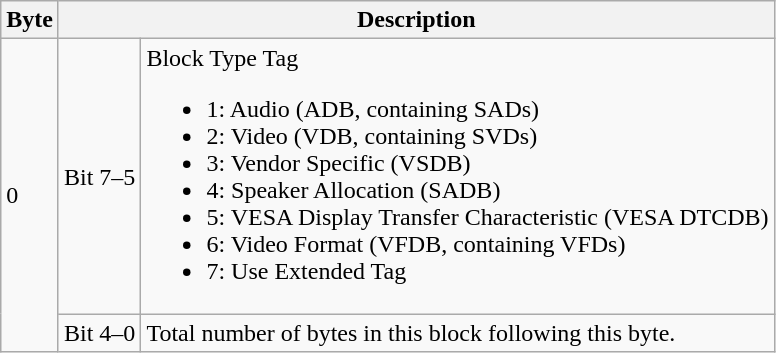<table class="wikitable">
<tr>
<th>Byte</th>
<th colspan=2>Description</th>
</tr>
<tr>
<td rowspan=2>0</td>
<td>Bit 7–5</td>
<td>Block Type Tag<br><ul><li> 1: Audio (ADB, containing SADs)</li><li> 2: Video (VDB, containing SVDs)</li><li> 3: Vendor Specific (VSDB)</li><li> 4: Speaker Allocation (SADB)</li><li> 5: VESA Display Transfer Characteristic (VESA DTCDB)</li><li> 6: Video Format (VFDB, containing VFDs)</li><li> 7: Use Extended Tag</li></ul></td>
</tr>
<tr>
<td>Bit 4–0</td>
<td>Total number of bytes in this block following this byte.</td>
</tr>
</table>
